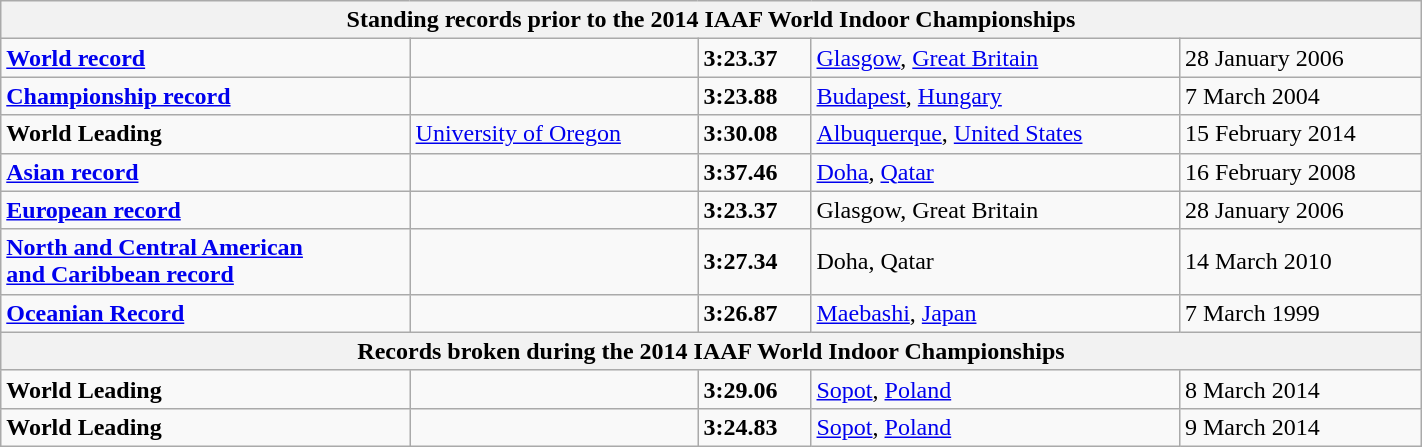<table class="wikitable" width=75%>
<tr>
<th colspan="5">Standing records prior to the 2014 IAAF World Indoor Championships</th>
</tr>
<tr>
<td><strong><a href='#'>World record</a></strong></td>
<td></td>
<td><strong>3:23.37</strong></td>
<td><a href='#'>Glasgow</a>, <a href='#'>Great Britain</a></td>
<td>28 January 2006</td>
</tr>
<tr>
<td><strong><a href='#'>Championship record</a></strong></td>
<td></td>
<td><strong>3:23.88</strong></td>
<td><a href='#'>Budapest</a>, <a href='#'>Hungary</a></td>
<td>7 March 2004</td>
</tr>
<tr>
<td><strong>World Leading</strong></td>
<td><a href='#'>University of Oregon</a></td>
<td><strong>3:30.08</strong></td>
<td><a href='#'>Albuquerque</a>, <a href='#'>United States</a></td>
<td>15 February 2014</td>
</tr>
<tr>
<td><strong><a href='#'>Asian record</a></strong></td>
<td></td>
<td><strong>3:37.46</strong></td>
<td><a href='#'>Doha</a>, <a href='#'>Qatar</a></td>
<td>16 February 2008</td>
</tr>
<tr>
<td><strong><a href='#'>European record</a></strong></td>
<td></td>
<td><strong>3:23.37</strong></td>
<td>Glasgow, Great Britain</td>
<td>28 January 2006</td>
</tr>
<tr>
<td><strong><a href='#'>North and Central American <br>and Caribbean record</a></strong></td>
<td></td>
<td><strong>3:27.34</strong></td>
<td>Doha, Qatar</td>
<td>14 March 2010</td>
</tr>
<tr>
<td><strong><a href='#'>Oceanian Record</a></strong></td>
<td></td>
<td><strong>3:26.87</strong></td>
<td><a href='#'>Maebashi</a>, <a href='#'>Japan</a></td>
<td>7 March 1999</td>
</tr>
<tr>
<th colspan="5">Records broken during the 2014 IAAF World Indoor Championships</th>
</tr>
<tr>
<td><strong>World Leading</strong></td>
<td></td>
<td><strong>3:29.06</strong></td>
<td><a href='#'>Sopot</a>, <a href='#'>Poland</a></td>
<td>8 March 2014</td>
</tr>
<tr>
<td><strong>World Leading</strong></td>
<td></td>
<td><strong>3:24.83</strong></td>
<td><a href='#'>Sopot</a>, <a href='#'>Poland</a></td>
<td>9 March 2014</td>
</tr>
</table>
